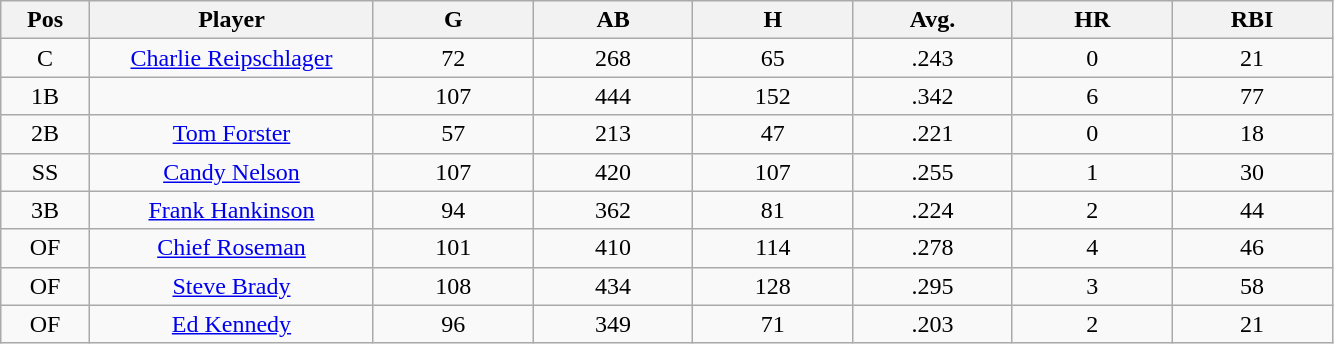<table class="wikitable sortable">
<tr>
<th bgcolor="#DDDDFF" width="5%">Pos</th>
<th bgcolor="#DDDDFF" width="16%">Player</th>
<th bgcolor="#DDDDFF" width="9%">G</th>
<th bgcolor="#DDDDFF" width="9%">AB</th>
<th bgcolor="#DDDDFF" width="9%">H</th>
<th bgcolor="#DDDDFF" width="9%">Avg.</th>
<th bgcolor="#DDDDFF" width="9%">HR</th>
<th bgcolor="#DDDDFF" width="9%">RBI</th>
</tr>
<tr align="center">
<td>C</td>
<td><a href='#'>Charlie Reipschlager</a></td>
<td>72</td>
<td>268</td>
<td>65</td>
<td>.243</td>
<td>0</td>
<td>21</td>
</tr>
<tr align=center>
<td>1B</td>
<td></td>
<td>107</td>
<td>444</td>
<td>152</td>
<td>.342</td>
<td>6</td>
<td>77</td>
</tr>
<tr align="center">
<td>2B</td>
<td><a href='#'>Tom Forster</a></td>
<td>57</td>
<td>213</td>
<td>47</td>
<td>.221</td>
<td>0</td>
<td>18</td>
</tr>
<tr align=center>
<td>SS</td>
<td><a href='#'>Candy Nelson</a></td>
<td>107</td>
<td>420</td>
<td>107</td>
<td>.255</td>
<td>1</td>
<td>30</td>
</tr>
<tr align=center>
<td>3B</td>
<td><a href='#'>Frank Hankinson</a></td>
<td>94</td>
<td>362</td>
<td>81</td>
<td>.224</td>
<td>2</td>
<td>44</td>
</tr>
<tr align=center>
<td>OF</td>
<td><a href='#'>Chief Roseman</a></td>
<td>101</td>
<td>410</td>
<td>114</td>
<td>.278</td>
<td>4</td>
<td>46</td>
</tr>
<tr align=center>
<td>OF</td>
<td><a href='#'>Steve Brady</a></td>
<td>108</td>
<td>434</td>
<td>128</td>
<td>.295</td>
<td>3</td>
<td>58</td>
</tr>
<tr align=center>
<td>OF</td>
<td><a href='#'>Ed Kennedy</a></td>
<td>96</td>
<td>349</td>
<td>71</td>
<td>.203</td>
<td>2</td>
<td>21</td>
</tr>
</table>
